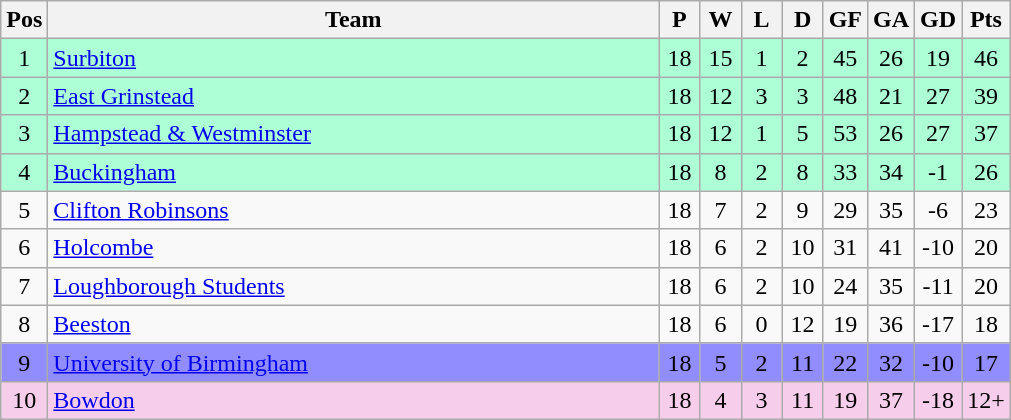<table class="wikitable" style="font-size: 100%">
<tr>
<th width=20>Pos</th>
<th width=400>Team</th>
<th width=20>P</th>
<th width=20>W</th>
<th width=20>L</th>
<th width=20>D</th>
<th width=20>GF</th>
<th width=20>GA</th>
<th width=20>GD</th>
<th width=20>Pts</th>
</tr>
<tr align=center style="background: #ADFFD6;">
<td>1</td>
<td align="left"><a href='#'>Surbiton</a></td>
<td>18</td>
<td>15</td>
<td>1</td>
<td>2</td>
<td>45</td>
<td>26</td>
<td>19</td>
<td>46</td>
</tr>
<tr align=center style="background: #ADFFD6;">
<td>2</td>
<td align="left"><a href='#'>East Grinstead</a></td>
<td>18</td>
<td>12</td>
<td>3</td>
<td>3</td>
<td>48</td>
<td>21</td>
<td>27</td>
<td>39</td>
</tr>
<tr align=center style="background: #ADFFD6;">
<td>3</td>
<td align="left"><a href='#'>Hampstead & Westminster</a></td>
<td>18</td>
<td>12</td>
<td>1</td>
<td>5</td>
<td>53</td>
<td>26</td>
<td>27</td>
<td>37</td>
</tr>
<tr align=center style="background: #ADFFD6;">
<td>4</td>
<td align="left"><a href='#'>Buckingham</a></td>
<td>18</td>
<td>8</td>
<td>2</td>
<td>8</td>
<td>33</td>
<td>34</td>
<td>-1</td>
<td>26</td>
</tr>
<tr align=center>
<td>5</td>
<td align="left"><a href='#'>Clifton Robinsons</a></td>
<td>18</td>
<td>7</td>
<td>2</td>
<td>9</td>
<td>29</td>
<td>35</td>
<td>-6</td>
<td>23</td>
</tr>
<tr align=center>
<td>6</td>
<td align="left"><a href='#'>Holcombe</a></td>
<td>18</td>
<td>6</td>
<td>2</td>
<td>10</td>
<td>31</td>
<td>41</td>
<td>-10</td>
<td>20</td>
</tr>
<tr align=center>
<td>7</td>
<td align="left"><a href='#'>Loughborough Students</a></td>
<td>18</td>
<td>6</td>
<td>2</td>
<td>10</td>
<td>24</td>
<td>35</td>
<td>-11</td>
<td>20</td>
</tr>
<tr align=center>
<td>8</td>
<td align="left"><a href='#'>Beeston</a></td>
<td>18</td>
<td>6</td>
<td>0</td>
<td>12</td>
<td>19</td>
<td>36</td>
<td>-17</td>
<td>18</td>
</tr>
<tr align=center style="background: #928DFF;">
<td>9</td>
<td align="left"><a href='#'>University of Birmingham</a></td>
<td>18</td>
<td>5</td>
<td>2</td>
<td>11</td>
<td>22</td>
<td>32</td>
<td>-10</td>
<td>17</td>
</tr>
<tr align=center style="background: #F6CEEC;">
<td>10</td>
<td align="left"><a href='#'>Bowdon</a></td>
<td>18</td>
<td>4</td>
<td>3</td>
<td>11</td>
<td>19</td>
<td>37</td>
<td>-18</td>
<td>12+</td>
</tr>
</table>
